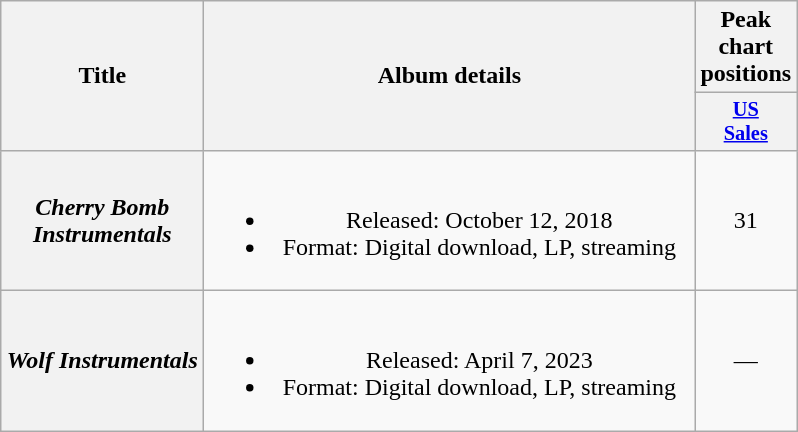<table class="wikitable plainrowheaders" style="text-align:center;">
<tr>
<th scope="col" rowspan="2" style="width:8em;">Title</th>
<th scope="col" rowspan="2" style="width:20em;">Album details</th>
<th scope="col" colspan="1">Peak chart positions</th>
</tr>
<tr>
<th scope="col" style="width:2.5em;font-size:85%;"><a href='#'>US<br>Sales</a><br></th>
</tr>
<tr>
<th scope="row"><em>Cherry Bomb Instrumentals</em></th>
<td><br><ul><li>Released: October 12, 2018<br></li><li>Format: Digital download, LP, streaming</li></ul></td>
<td>31</td>
</tr>
<tr>
<th scope="row"><em>Wolf Instrumentals</em></th>
<td><br><ul><li>Released: April 7, 2023</li><li>Format: Digital download, LP, streaming</li></ul></td>
<td>—</td>
</tr>
</table>
